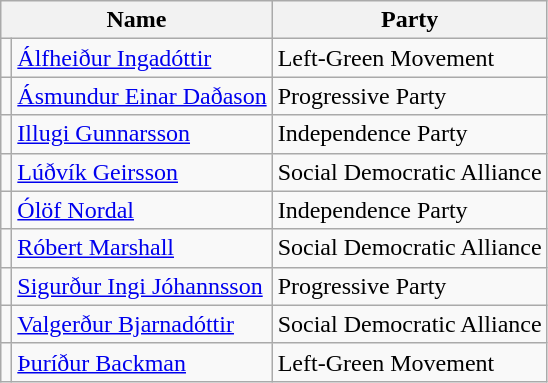<table class="sortable wikitable">
<tr>
<th colspan="2">Name</th>
<th>Party</th>
</tr>
<tr>
<td></td>
<td><a href='#'>Álfheiður Ingadóttir</a></td>
<td>Left-Green Movement</td>
</tr>
<tr>
<td></td>
<td><a href='#'>Ásmundur Einar Daðason</a></td>
<td>Progressive Party</td>
</tr>
<tr>
<td></td>
<td><a href='#'>Illugi Gunnarsson</a></td>
<td>Independence Party</td>
</tr>
<tr>
<td></td>
<td><a href='#'>Lúðvík Geirsson</a></td>
<td>Social Democratic Alliance</td>
</tr>
<tr>
<td></td>
<td><a href='#'>Ólöf Nordal</a></td>
<td>Independence Party</td>
</tr>
<tr>
<td></td>
<td><a href='#'>Róbert Marshall</a></td>
<td>Social Democratic Alliance</td>
</tr>
<tr>
<td></td>
<td><a href='#'>Sigurður Ingi Jóhannsson</a></td>
<td>Progressive Party</td>
</tr>
<tr>
<td></td>
<td><a href='#'>Valgerður Bjarnadóttir</a></td>
<td>Social Democratic Alliance</td>
</tr>
<tr>
<td></td>
<td><a href='#'>Þuríður Backman</a></td>
<td>Left-Green Movement</td>
</tr>
</table>
